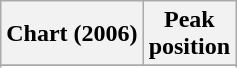<table class="wikitable sortable plainrowheaders" style="text-align:center">
<tr>
<th scope="col">Chart (2006)</th>
<th scope="col">Peak<br>position</th>
</tr>
<tr>
</tr>
<tr>
</tr>
<tr>
</tr>
<tr>
</tr>
<tr>
</tr>
<tr>
</tr>
<tr>
</tr>
<tr>
</tr>
<tr>
</tr>
</table>
